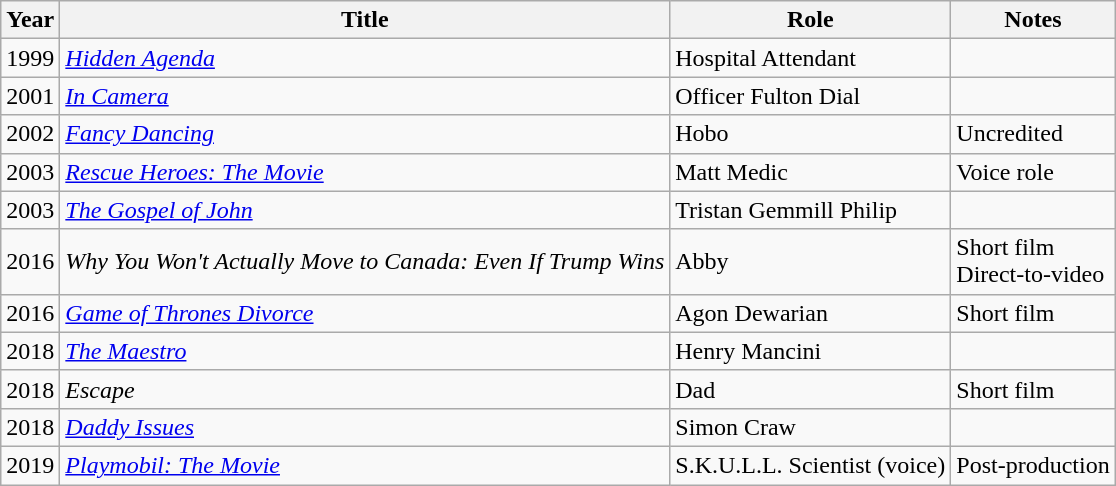<table class="wikitable sortable">
<tr>
<th>Year</th>
<th>Title</th>
<th>Role</th>
<th class="unsortable">Notes</th>
</tr>
<tr>
<td>1999</td>
<td><em><a href='#'>Hidden Agenda</a></em></td>
<td>Hospital Attendant</td>
<td></td>
</tr>
<tr>
<td>2001</td>
<td><em><a href='#'>In Camera</a></em></td>
<td>Officer Fulton Dial</td>
<td></td>
</tr>
<tr>
<td>2002</td>
<td><em><a href='#'>Fancy Dancing</a></em></td>
<td>Hobo</td>
<td>Uncredited</td>
</tr>
<tr>
<td>2003</td>
<td><em><a href='#'>Rescue Heroes: The Movie</a></em></td>
<td>Matt Medic</td>
<td>Voice role</td>
</tr>
<tr>
<td>2003</td>
<td data-sort-value="Gospel of John, The"><em><a href='#'>The Gospel of John</a></em></td>
<td>Tristan Gemmill Philip</td>
<td></td>
</tr>
<tr>
<td>2016</td>
<td><em>Why You Won't Actually Move to Canada: Even If Trump Wins</em></td>
<td>Abby</td>
<td>Short film<br>Direct-to-video</td>
</tr>
<tr>
<td>2016</td>
<td><em><a href='#'>Game of Thrones Divorce</a></em></td>
<td>Agon Dewarian</td>
<td>Short film</td>
</tr>
<tr>
<td>2018</td>
<td data-sort-value="Maestro, The"><em><a href='#'>The Maestro</a></em></td>
<td>Henry Mancini</td>
<td></td>
</tr>
<tr>
<td>2018</td>
<td><em>Escape</em></td>
<td>Dad</td>
<td>Short film</td>
</tr>
<tr>
<td>2018</td>
<td><em><a href='#'>Daddy Issues</a></em></td>
<td>Simon Craw</td>
<td></td>
</tr>
<tr>
<td>2019</td>
<td><em><a href='#'>Playmobil: The Movie</a></em></td>
<td>S.K.U.L.L. Scientist (voice)</td>
<td>Post-production</td>
</tr>
</table>
